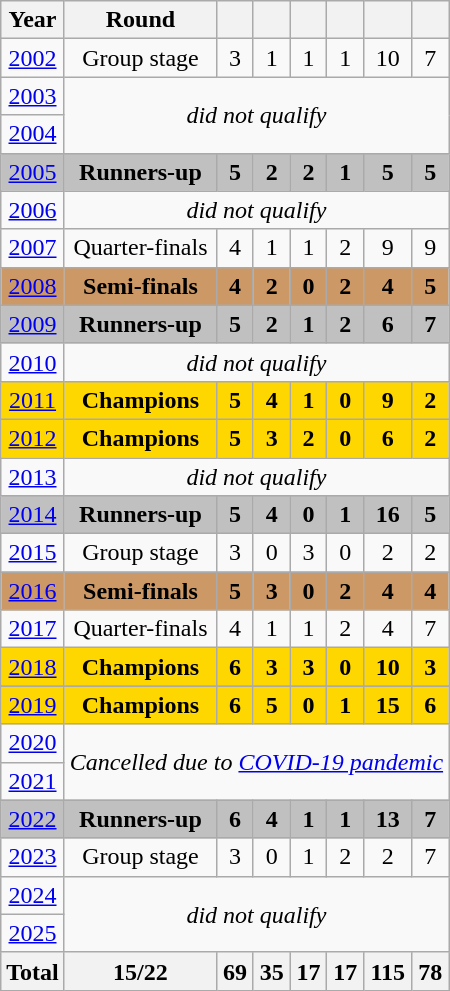<table class="wikitable" style="text-align: center;">
<tr>
<th>Year</th>
<th>Round</th>
<th></th>
<th></th>
<th></th>
<th></th>
<th></th>
<th></th>
</tr>
<tr>
<td> <a href='#'>2002</a></td>
<td>Group stage</td>
<td>3</td>
<td>1</td>
<td>1</td>
<td>1</td>
<td>10</td>
<td>7</td>
</tr>
<tr>
<td> <a href='#'>2003</a></td>
<td rowspan=2 colspan=7><em>did not qualify</em></td>
</tr>
<tr>
<td> <a href='#'>2004</a></td>
</tr>
<tr bgcolor=silver>
<td> <a href='#'>2005</a></td>
<td><strong>Runners-up</strong></td>
<td><strong>5</strong></td>
<td><strong>2</strong></td>
<td><strong>2</strong></td>
<td><strong>1</strong></td>
<td><strong>5</strong></td>
<td><strong>5</strong></td>
</tr>
<tr>
<td> <a href='#'>2006</a></td>
<td colspan=7><em>did not qualify</em></td>
</tr>
<tr>
<td> <a href='#'>2007</a></td>
<td>Quarter-finals</td>
<td>4</td>
<td>1</td>
<td>1</td>
<td>2</td>
<td>9</td>
<td>9</td>
</tr>
<tr style="background:#c96;">
<td> <a href='#'>2008</a></td>
<td><strong>Semi-finals</strong></td>
<td><strong>4</strong></td>
<td><strong>2</strong></td>
<td><strong>0</strong></td>
<td><strong>2</strong></td>
<td><strong>4</strong></td>
<td><strong>5</strong></td>
</tr>
<tr bgcolor=silver>
<td> <a href='#'>2009</a></td>
<td><strong>Runners-up</strong></td>
<td><strong>5</strong></td>
<td><strong>2</strong></td>
<td><strong>1</strong></td>
<td><strong>2</strong></td>
<td><strong>6</strong></td>
<td><strong>7</strong></td>
</tr>
<tr>
<td> <a href='#'>2010</a></td>
<td rowspan=1 colspan=7><em>did not qualify</em></td>
</tr>
<tr style="background:gold;">
<td> <a href='#'>2011</a></td>
<td><strong>Champions</strong></td>
<td><strong>5</strong></td>
<td><strong>4</strong></td>
<td><strong>1</strong></td>
<td><strong>0</strong></td>
<td><strong>9</strong></td>
<td><strong>2</strong></td>
</tr>
<tr style="background:gold;">
<td> <a href='#'>2012</a></td>
<td><strong>Champions</strong></td>
<td><strong>5</strong></td>
<td><strong>3</strong></td>
<td><strong>2</strong></td>
<td><strong>0</strong></td>
<td><strong>6</strong></td>
<td><strong>2</strong></td>
</tr>
<tr>
<td> <a href='#'>2013</a></td>
<td colspan=7><em>did not qualify</em></td>
</tr>
<tr bgcolor=silver>
<td> <a href='#'>2014</a></td>
<td><strong>Runners-up</strong></td>
<td><strong>5</strong></td>
<td><strong>4</strong></td>
<td><strong>0</strong></td>
<td><strong>1</strong></td>
<td><strong>16</strong></td>
<td><strong>5</strong></td>
</tr>
<tr>
<td> <a href='#'>2015</a></td>
<td>Group stage</td>
<td>3</td>
<td>0</td>
<td>3</td>
<td>0</td>
<td>2</td>
<td>2</td>
</tr>
<tr style="background:#c96;">
<td> <a href='#'>2016</a></td>
<td><strong>Semi-finals</strong></td>
<td><strong>5</strong></td>
<td><strong>3</strong></td>
<td><strong>0</strong></td>
<td><strong>2</strong></td>
<td><strong>4</strong></td>
<td><strong>4</strong></td>
</tr>
<tr>
<td> <a href='#'>2017</a></td>
<td>Quarter-finals</td>
<td>4</td>
<td>1</td>
<td>1</td>
<td>2</td>
<td>4</td>
<td>7</td>
</tr>
<tr style="background:gold;">
<td> <a href='#'>2018</a></td>
<td><strong>Champions</strong></td>
<td><strong>6</strong></td>
<td><strong>3</strong></td>
<td><strong>3</strong></td>
<td><strong>0</strong></td>
<td><strong>10</strong></td>
<td><strong>3</strong></td>
</tr>
<tr>
</tr>
<tr style="background:gold;">
<td> <a href='#'>2019</a></td>
<td><strong>Champions</strong></td>
<td><strong>6</strong></td>
<td><strong>5</strong></td>
<td><strong>0</strong></td>
<td><strong>1</strong></td>
<td><strong>15</strong></td>
<td><strong>6</strong></td>
</tr>
<tr>
<td> <a href='#'>2020</a></td>
<td rowspan=2 colspan=8><em>Cancelled due to <a href='#'>COVID-19 pandemic</a></em></td>
</tr>
<tr>
<td> <a href='#'>2021</a></td>
</tr>
<tr bgcolor=silver>
<td> <a href='#'>2022</a></td>
<td><strong>Runners-up</strong></td>
<td><strong>6</strong></td>
<td><strong>4</strong></td>
<td><strong>1</strong></td>
<td><strong>1</strong></td>
<td><strong>13</strong></td>
<td><strong>7</strong></td>
</tr>
<tr>
<td> <a href='#'>2023</a></td>
<td>Group stage</td>
<td>3</td>
<td>0</td>
<td>1</td>
<td>2</td>
<td>2</td>
<td>7</td>
</tr>
<tr>
<td> <a href='#'>2024</a></td>
<td colspan=7 rowspan=2><em>did not qualify</em></td>
</tr>
<tr>
<td> <a href='#'>2025</a></td>
</tr>
<tr>
<th>Total</th>
<th>15/22</th>
<th>69</th>
<th>35</th>
<th>17</th>
<th>17</th>
<th>115</th>
<th>78</th>
</tr>
</table>
